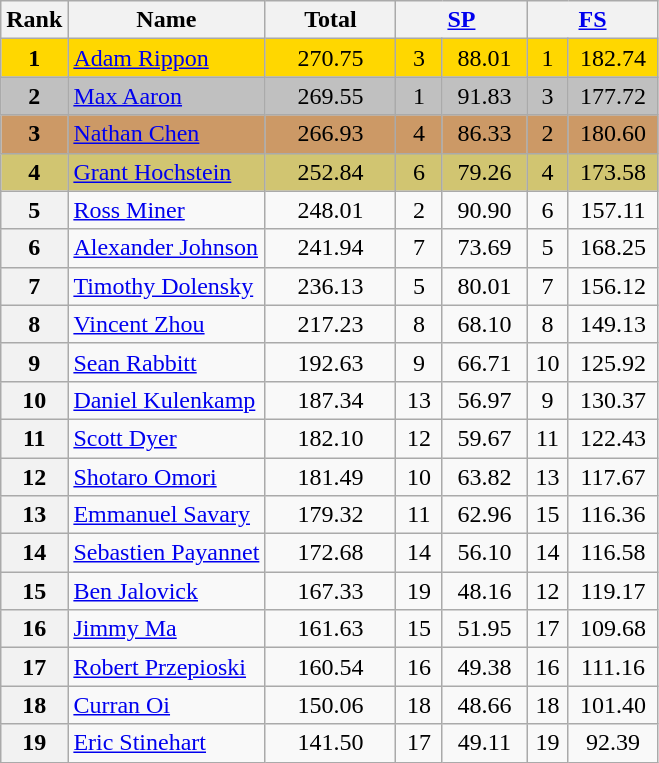<table class="wikitable sortable">
<tr>
<th>Rank</th>
<th>Name</th>
<th width="80px">Total</th>
<th colspan="2" width="80px"><a href='#'>SP</a></th>
<th colspan="2" width="80px"><a href='#'>FS</a></th>
</tr>
<tr bgcolor="gold">
<td align="center"><strong>1</strong></td>
<td><a href='#'>Adam Rippon</a></td>
<td align="center">270.75</td>
<td align="center">3</td>
<td align="center">88.01</td>
<td align="center">1</td>
<td align="center">182.74</td>
</tr>
<tr bgcolor="silver">
<td align="center"><strong>2</strong></td>
<td><a href='#'>Max Aaron</a></td>
<td align="center">269.55</td>
<td align="center">1</td>
<td align="center">91.83</td>
<td align="center">3</td>
<td align="center">177.72</td>
</tr>
<tr bgcolor="cc9966">
<td align="center"><strong>3</strong></td>
<td><a href='#'>Nathan Chen</a></td>
<td align="center">266.93</td>
<td align="center">4</td>
<td align="center">86.33</td>
<td align="center">2</td>
<td align="center">180.60</td>
</tr>
<tr bgcolor="#d1c571">
<td align="center"><strong>4</strong></td>
<td><a href='#'>Grant Hochstein</a></td>
<td align="center">252.84</td>
<td align="center">6</td>
<td align="center">79.26</td>
<td align="center">4</td>
<td align="center">173.58</td>
</tr>
<tr>
<th>5</th>
<td><a href='#'>Ross Miner</a></td>
<td align="center">248.01</td>
<td align="center">2</td>
<td align="center">90.90</td>
<td align="center">6</td>
<td align="center">157.11</td>
</tr>
<tr>
<th>6</th>
<td><a href='#'>Alexander Johnson</a></td>
<td align="center">241.94</td>
<td align="center">7</td>
<td align="center">73.69</td>
<td align="center">5</td>
<td align="center">168.25</td>
</tr>
<tr>
<th>7</th>
<td><a href='#'>Timothy Dolensky</a></td>
<td align="center">236.13</td>
<td align="center">5</td>
<td align="center">80.01</td>
<td align="center">7</td>
<td align="center">156.12</td>
</tr>
<tr>
<th>8</th>
<td><a href='#'>Vincent Zhou</a></td>
<td align="center">217.23</td>
<td align="center">8</td>
<td align="center">68.10</td>
<td align="center">8</td>
<td align="center">149.13</td>
</tr>
<tr>
<th>9</th>
<td><a href='#'>Sean Rabbitt</a></td>
<td align="center">192.63</td>
<td align="center">9</td>
<td align="center">66.71</td>
<td align="center">10</td>
<td align="center">125.92</td>
</tr>
<tr>
<th>10</th>
<td><a href='#'>Daniel Kulenkamp</a></td>
<td align="center">187.34</td>
<td align="center">13</td>
<td align="center">56.97</td>
<td align="center">9</td>
<td align="center">130.37</td>
</tr>
<tr>
<th>11</th>
<td><a href='#'>Scott Dyer</a></td>
<td align="center">182.10</td>
<td align="center">12</td>
<td align="center">59.67</td>
<td align="center">11</td>
<td align="center">122.43</td>
</tr>
<tr>
<th>12</th>
<td><a href='#'>Shotaro Omori</a></td>
<td align="center">181.49</td>
<td align="center">10</td>
<td align="center">63.82</td>
<td align="center">13</td>
<td align="center">117.67</td>
</tr>
<tr>
<th>13</th>
<td><a href='#'>Emmanuel Savary</a></td>
<td align="center">179.32</td>
<td align="center">11</td>
<td align="center">62.96</td>
<td align="center">15</td>
<td align="center">116.36</td>
</tr>
<tr>
<th>14</th>
<td><a href='#'>Sebastien Payannet</a></td>
<td align="center">172.68</td>
<td align="center">14</td>
<td align="center">56.10</td>
<td align="center">14</td>
<td align="center">116.58</td>
</tr>
<tr>
<th>15</th>
<td><a href='#'>Ben Jalovick</a></td>
<td align="center">167.33</td>
<td align="center">19</td>
<td align="center">48.16</td>
<td align="center">12</td>
<td align="center">119.17</td>
</tr>
<tr>
<th>16</th>
<td><a href='#'>Jimmy Ma</a></td>
<td align="center">161.63</td>
<td align="center">15</td>
<td align="center">51.95</td>
<td align="center">17</td>
<td align="center">109.68</td>
</tr>
<tr>
<th>17</th>
<td><a href='#'>Robert Przepioski</a></td>
<td align="center">160.54</td>
<td align="center">16</td>
<td align="center">49.38</td>
<td align="center">16</td>
<td align="center">111.16</td>
</tr>
<tr>
<th>18</th>
<td><a href='#'>Curran Oi</a></td>
<td align="center">150.06</td>
<td align="center">18</td>
<td align="center">48.66</td>
<td align="center">18</td>
<td align="center">101.40</td>
</tr>
<tr>
<th>19</th>
<td><a href='#'>Eric Stinehart</a></td>
<td align="center">141.50</td>
<td align="center">17</td>
<td align="center">49.11</td>
<td align="center">19</td>
<td align="center">92.39</td>
</tr>
</table>
